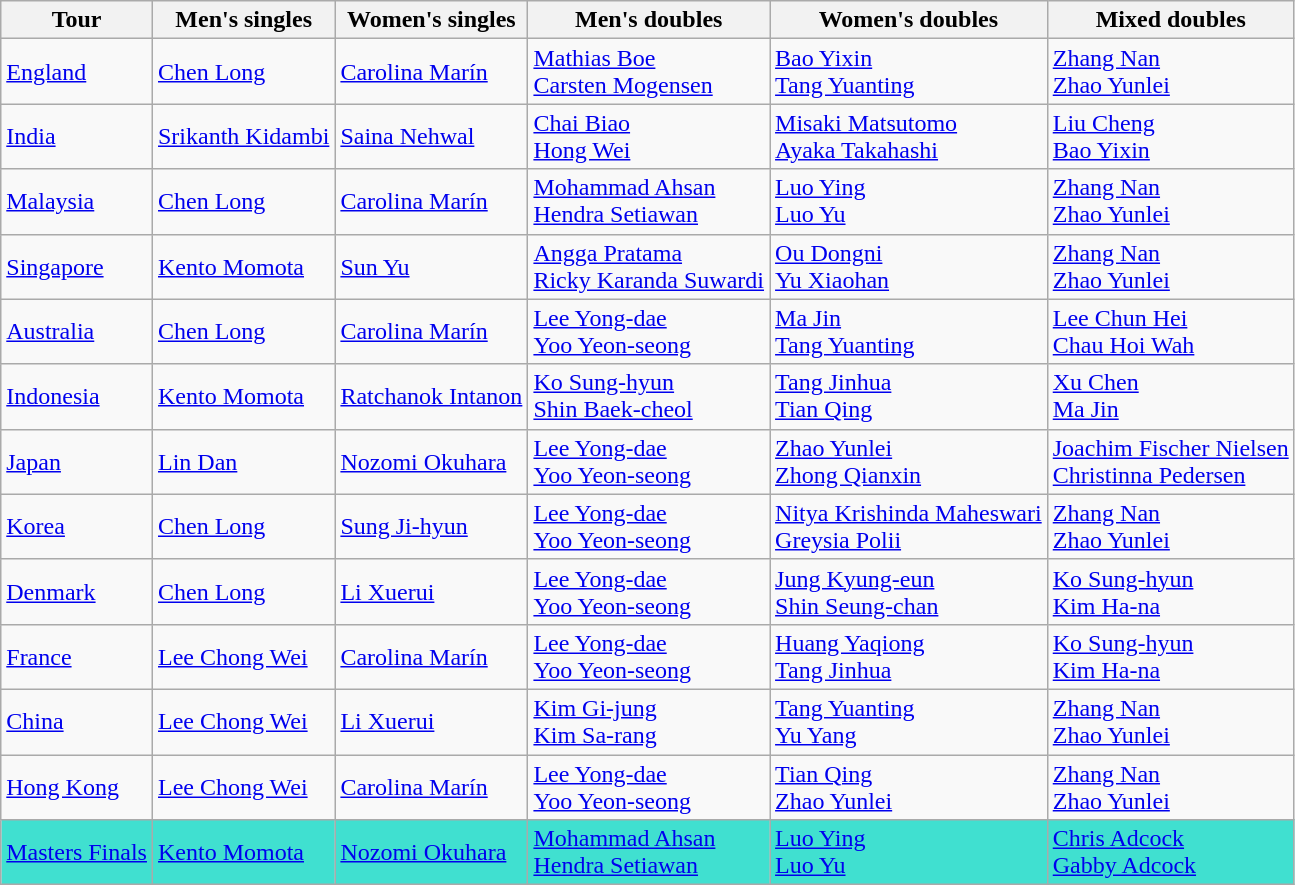<table class="wikitable sortable">
<tr>
<th>Tour</th>
<th>Men's singles</th>
<th>Women's singles</th>
<th>Men's doubles</th>
<th>Women's doubles</th>
<th>Mixed doubles</th>
</tr>
<tr>
<td> <a href='#'>England</a></td>
<td> <a href='#'>Chen Long</a></td>
<td> <a href='#'>Carolina Marín</a></td>
<td> <a href='#'>Mathias Boe</a> <br>  <a href='#'>Carsten Mogensen</a></td>
<td> <a href='#'>Bao Yixin</a> <br>  <a href='#'>Tang Yuanting</a></td>
<td> <a href='#'>Zhang Nan</a> <br>  <a href='#'>Zhao Yunlei</a></td>
</tr>
<tr>
<td> <a href='#'>India</a></td>
<td> <a href='#'>Srikanth Kidambi</a></td>
<td> <a href='#'>Saina Nehwal</a></td>
<td> <a href='#'>Chai Biao</a> <br>  <a href='#'>Hong Wei</a></td>
<td> <a href='#'>Misaki Matsutomo</a> <br>  <a href='#'>Ayaka Takahashi</a></td>
<td> <a href='#'>Liu Cheng</a> <br>  <a href='#'>Bao Yixin</a></td>
</tr>
<tr>
<td> <a href='#'>Malaysia</a></td>
<td> <a href='#'>Chen Long</a></td>
<td> <a href='#'>Carolina Marín</a></td>
<td> <a href='#'>Mohammad Ahsan</a> <br>  <a href='#'>Hendra Setiawan</a></td>
<td> <a href='#'>Luo Ying</a> <br>  <a href='#'>Luo Yu</a></td>
<td> <a href='#'>Zhang Nan</a> <br>  <a href='#'>Zhao Yunlei</a></td>
</tr>
<tr>
<td> <a href='#'>Singapore</a></td>
<td> <a href='#'>Kento Momota</a></td>
<td> <a href='#'>Sun Yu</a></td>
<td> <a href='#'>Angga Pratama</a> <br>  <a href='#'>Ricky Karanda Suwardi</a></td>
<td> <a href='#'>Ou Dongni</a> <br>  <a href='#'>Yu Xiaohan</a></td>
<td> <a href='#'>Zhang Nan</a> <br>  <a href='#'>Zhao Yunlei</a></td>
</tr>
<tr>
<td> <a href='#'>Australia</a></td>
<td> <a href='#'>Chen Long</a></td>
<td> <a href='#'>Carolina Marín</a></td>
<td> <a href='#'>Lee Yong-dae</a> <br>  <a href='#'>Yoo Yeon-seong</a></td>
<td> <a href='#'>Ma Jin</a> <br>  <a href='#'>Tang Yuanting</a></td>
<td> <a href='#'>Lee Chun Hei</a> <br>  <a href='#'>Chau Hoi Wah</a></td>
</tr>
<tr>
<td> <a href='#'>Indonesia</a></td>
<td> <a href='#'>Kento Momota</a></td>
<td> <a href='#'>Ratchanok Intanon</a></td>
<td> <a href='#'>Ko Sung-hyun</a> <br>  <a href='#'>Shin Baek-cheol</a></td>
<td> <a href='#'>Tang Jinhua</a> <br>  <a href='#'>Tian Qing</a></td>
<td> <a href='#'>Xu Chen</a> <br>  <a href='#'>Ma Jin</a></td>
</tr>
<tr>
<td> <a href='#'>Japan</a></td>
<td> <a href='#'>Lin Dan</a></td>
<td> <a href='#'>Nozomi Okuhara</a></td>
<td> <a href='#'>Lee Yong-dae</a> <br>  <a href='#'>Yoo Yeon-seong</a></td>
<td> <a href='#'>Zhao Yunlei</a> <br>  <a href='#'>Zhong Qianxin</a></td>
<td> <a href='#'>Joachim Fischer Nielsen</a> <br>  <a href='#'>Christinna Pedersen</a></td>
</tr>
<tr>
<td> <a href='#'>Korea</a></td>
<td> <a href='#'>Chen Long</a></td>
<td> <a href='#'>Sung Ji-hyun</a></td>
<td> <a href='#'>Lee Yong-dae</a> <br>  <a href='#'>Yoo Yeon-seong</a></td>
<td> <a href='#'>Nitya Krishinda Maheswari</a><br> <a href='#'>Greysia Polii</a></td>
<td> <a href='#'>Zhang Nan</a> <br>  <a href='#'>Zhao Yunlei</a></td>
</tr>
<tr>
<td> <a href='#'>Denmark</a></td>
<td> <a href='#'>Chen Long</a></td>
<td> <a href='#'>Li Xuerui</a></td>
<td> <a href='#'>Lee Yong-dae</a> <br>  <a href='#'>Yoo Yeon-seong</a></td>
<td> <a href='#'>Jung Kyung-eun</a> <br>  <a href='#'>Shin Seung-chan</a></td>
<td> <a href='#'>Ko Sung-hyun</a> <br>  <a href='#'>Kim Ha-na</a></td>
</tr>
<tr>
<td> <a href='#'>France</a></td>
<td> <a href='#'>Lee Chong Wei</a></td>
<td> <a href='#'>Carolina Marín</a></td>
<td> <a href='#'>Lee Yong-dae</a> <br>  <a href='#'>Yoo Yeon-seong</a></td>
<td> <a href='#'>Huang Yaqiong</a> <br>  <a href='#'>Tang Jinhua</a></td>
<td> <a href='#'>Ko Sung-hyun</a> <br>  <a href='#'>Kim Ha-na</a></td>
</tr>
<tr>
<td> <a href='#'>China</a></td>
<td> <a href='#'>Lee Chong Wei</a></td>
<td> <a href='#'>Li Xuerui</a></td>
<td> <a href='#'>Kim Gi-jung</a> <br>  <a href='#'>Kim Sa-rang</a></td>
<td> <a href='#'>Tang Yuanting</a> <br>  <a href='#'>Yu Yang</a></td>
<td> <a href='#'>Zhang Nan</a> <br>  <a href='#'>Zhao Yunlei</a></td>
</tr>
<tr>
<td> <a href='#'>Hong Kong</a></td>
<td> <a href='#'>Lee Chong Wei</a></td>
<td> <a href='#'>Carolina Marín</a></td>
<td> <a href='#'>Lee Yong-dae</a> <br>  <a href='#'>Yoo Yeon-seong</a></td>
<td> <a href='#'>Tian Qing</a> <br>  <a href='#'>Zhao Yunlei</a></td>
<td> <a href='#'>Zhang Nan</a> <br>  <a href='#'>Zhao Yunlei</a></td>
</tr>
<tr bgcolor="turquoise">
<td> <a href='#'>Masters Finals</a></td>
<td> <a href='#'>Kento Momota</a></td>
<td> <a href='#'>Nozomi Okuhara</a></td>
<td> <a href='#'>Mohammad Ahsan</a> <br>  <a href='#'>Hendra Setiawan</a></td>
<td> <a href='#'>Luo Ying</a> <br>  <a href='#'>Luo Yu</a></td>
<td> <a href='#'>Chris Adcock</a> <br>  <a href='#'>Gabby Adcock</a></td>
</tr>
</table>
